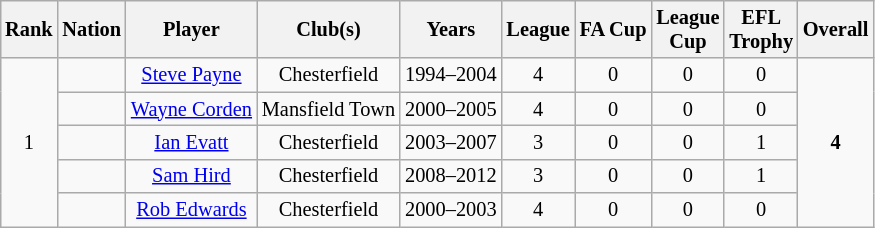<table class="wikitable sortable" style="text-align:center; margin-left:1em; font-size:85%;">
<tr>
<th>Rank</th>
<th>Nation</th>
<th>Player</th>
<th>Club(s)</th>
<th>Years</th>
<th>League</th>
<th>FA Cup</th>
<th>League<br>Cup</th>
<th>EFL<br>Trophy</th>
<th>Overall</th>
</tr>
<tr>
<td rowspan=5>1</td>
<td></td>
<td><a href='#'>Steve Payne</a></td>
<td>Chesterfield</td>
<td>1994–2004</td>
<td>4</td>
<td>0</td>
<td>0</td>
<td>0</td>
<td rowspan=5><strong>4</strong></td>
</tr>
<tr>
<td></td>
<td><a href='#'>Wayne Corden</a></td>
<td>Mansfield Town</td>
<td>2000–2005</td>
<td>4</td>
<td>0</td>
<td>0</td>
<td>0</td>
</tr>
<tr>
<td></td>
<td><a href='#'>Ian Evatt</a></td>
<td>Chesterfield</td>
<td>2003–2007</td>
<td>3</td>
<td>0</td>
<td>0</td>
<td>1</td>
</tr>
<tr>
<td></td>
<td><a href='#'>Sam Hird</a></td>
<td>Chesterfield</td>
<td>2008–2012</td>
<td>3</td>
<td>0</td>
<td>0</td>
<td>1</td>
</tr>
<tr>
<td></td>
<td><a href='#'>Rob Edwards</a></td>
<td>Chesterfield</td>
<td>2000–2003</td>
<td>4</td>
<td>0</td>
<td>0</td>
<td>0</td>
</tr>
</table>
